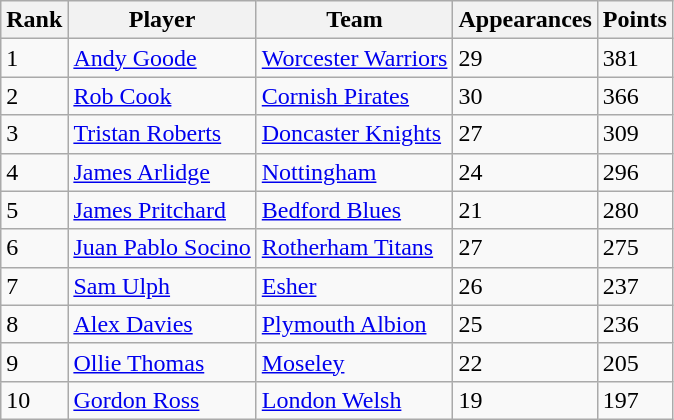<table class="wikitable">
<tr>
<th>Rank</th>
<th>Player</th>
<th>Team</th>
<th>Appearances</th>
<th>Points</th>
</tr>
<tr>
<td>1</td>
<td> <a href='#'>Andy Goode</a></td>
<td><a href='#'>Worcester Warriors</a></td>
<td>29</td>
<td>381</td>
</tr>
<tr>
<td>2</td>
<td> <a href='#'>Rob Cook</a></td>
<td><a href='#'>Cornish Pirates</a></td>
<td>30</td>
<td>366</td>
</tr>
<tr>
<td>3</td>
<td> <a href='#'>Tristan Roberts</a></td>
<td><a href='#'>Doncaster Knights</a></td>
<td>27</td>
<td>309</td>
</tr>
<tr>
<td>4</td>
<td> <a href='#'>James Arlidge</a></td>
<td><a href='#'>Nottingham</a></td>
<td>24</td>
<td>296</td>
</tr>
<tr>
<td>5</td>
<td> <a href='#'>James Pritchard</a></td>
<td><a href='#'>Bedford Blues</a></td>
<td>21</td>
<td>280</td>
</tr>
<tr>
<td>6</td>
<td> <a href='#'>Juan Pablo Socino</a></td>
<td><a href='#'>Rotherham Titans</a></td>
<td>27</td>
<td>275</td>
</tr>
<tr>
<td>7</td>
<td> <a href='#'>Sam Ulph</a></td>
<td><a href='#'>Esher</a></td>
<td>26</td>
<td>237</td>
</tr>
<tr>
<td>8</td>
<td> <a href='#'>Alex Davies</a></td>
<td><a href='#'>Plymouth Albion</a></td>
<td>25</td>
<td>236</td>
</tr>
<tr>
<td>9</td>
<td> <a href='#'>Ollie Thomas</a></td>
<td><a href='#'>Moseley</a></td>
<td>22</td>
<td>205</td>
</tr>
<tr>
<td>10</td>
<td> <a href='#'>Gordon Ross</a></td>
<td><a href='#'>London Welsh</a></td>
<td>19</td>
<td>197</td>
</tr>
</table>
